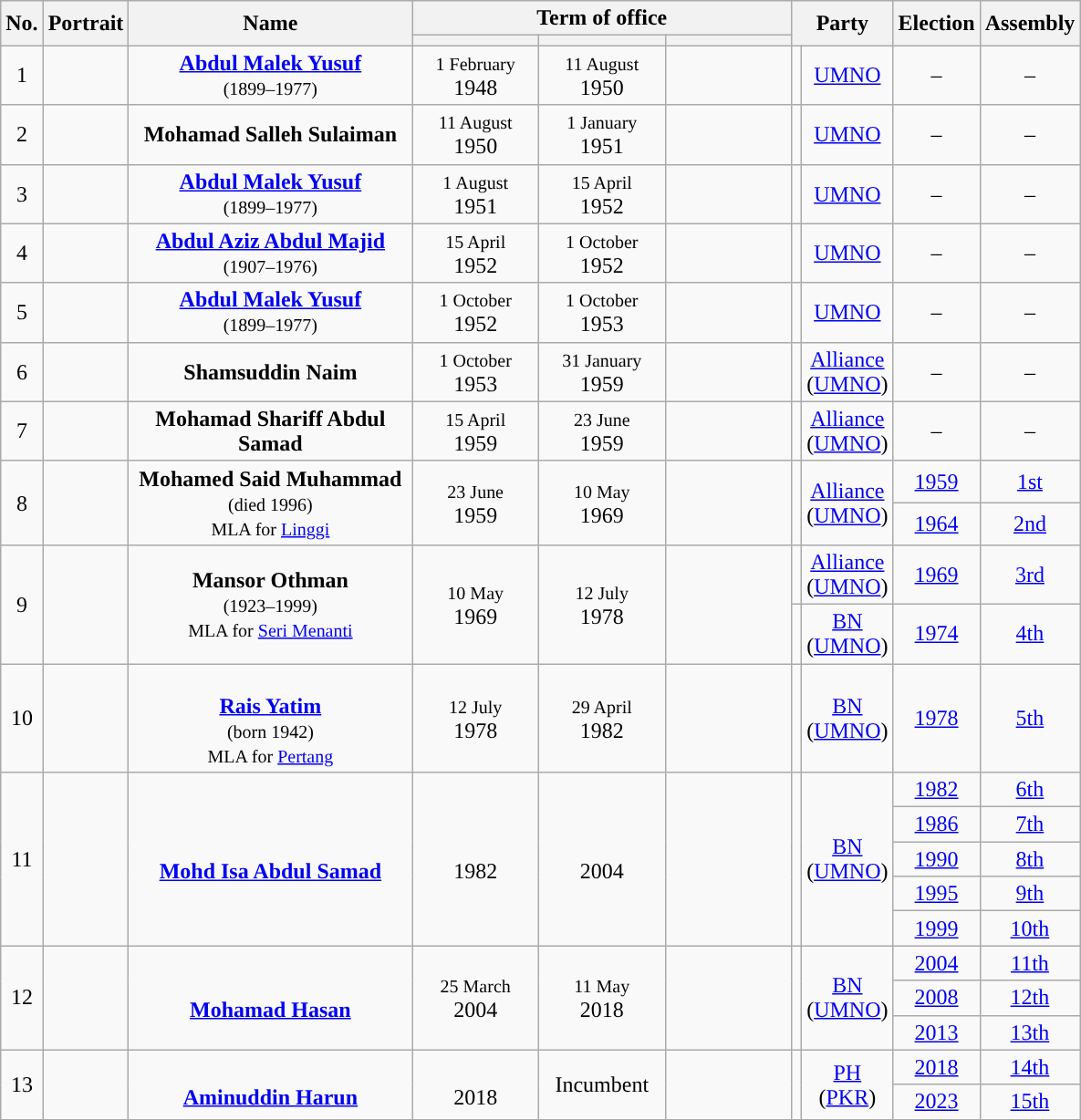<table class="wikitable" style="text-align:center; border:1px #aaf solid;">
<tr>
<th rowspan="2">No.</th>
<th rowspan="2">Portrait</th>
<th rowspan="2" width="200">Name<br></th>
<th colspan=3>Term of office</th>
<th colspan="2" rowspan="2">Party</th>
<th rowspan="2">Election</th>
<th rowspan="2">Assembly</th>
</tr>
<tr>
<th width="85"></th>
<th width="85"></th>
<th width="85"></th>
</tr>
<tr>
<td>1</td>
<td></td>
<td><strong><a href='#'>Abdul Malek Yusuf</a></strong><br><small>(1899–1977)</small></td>
<td><small>1 February</small><br>1948</td>
<td><small>11 August</small><br>1950</td>
<td></td>
<td style="background:"></td>
<td><a href='#'>UMNO</a></td>
<td>–</td>
<td>–</td>
</tr>
<tr>
<td>2</td>
<td></td>
<td><strong>Mohamad Salleh Sulaiman</strong></td>
<td><small>11 August</small><br>1950</td>
<td><small>1 January</small><br>1951</td>
<td></td>
<td style="background:"></td>
<td><a href='#'>UMNO</a></td>
<td>–</td>
<td>–</td>
</tr>
<tr>
<td>3</td>
<td></td>
<td><strong><a href='#'>Abdul Malek Yusuf</a></strong><br><small>(1899–1977)</small></td>
<td><small>1 August</small><br>1951</td>
<td><small>15 April</small><br>1952</td>
<td></td>
<td style="background:"></td>
<td><a href='#'>UMNO</a></td>
<td>–</td>
<td>–</td>
</tr>
<tr>
<td>4</td>
<td></td>
<td><strong><a href='#'>Abdul Aziz Abdul Majid</a></strong><br><small>(1907–1976)</small></td>
<td><small>15 April</small><br>1952</td>
<td><small>1 October</small><br>1952</td>
<td></td>
<td style="background:"></td>
<td><a href='#'>UMNO</a></td>
<td>–</td>
<td>–</td>
</tr>
<tr>
<td>5</td>
<td></td>
<td><strong><a href='#'>Abdul Malek Yusuf</a></strong><br><small>(1899–1977)</small></td>
<td><small>1 October</small><br>1952</td>
<td><small>1 October</small><br>1953</td>
<td></td>
<td style="background:"></td>
<td><a href='#'>UMNO</a></td>
<td>–</td>
<td>–</td>
</tr>
<tr>
<td>6</td>
<td></td>
<td><strong>Shamsuddin Naim</strong></td>
<td><small>1 October</small><br>1953</td>
<td><small>31 January</small><br>1959</td>
<td></td>
<td style="background:"></td>
<td><a href='#'>Alliance</a><br>(<a href='#'>UMNO</a>)</td>
<td>–</td>
<td>–</td>
</tr>
<tr>
<td>7</td>
<td></td>
<td><strong>Mohamad Shariff Abdul Samad</strong></td>
<td><small>15 April</small><br>1959</td>
<td><small>23 June</small><br>1959</td>
<td></td>
<td style="background:"></td>
<td><a href='#'>Alliance</a><br>(<a href='#'>UMNO</a>)</td>
<td>–</td>
<td>–</td>
</tr>
<tr>
<td rowspan="2">8</td>
<td rowspan="2"></td>
<td rowspan="2"><strong>Mohamed Said Muhammad</strong><br><small>(died 1996)</small><br><small>MLA for <a href='#'>Linggi</a></small></td>
<td rowspan="2"><small>23 June</small><br>1959</td>
<td rowspan="2"><small>10 May</small><br>1969</td>
<td rowspan=2></td>
<td rowspan="2" style="background:"></td>
<td rowspan="2"><a href='#'>Alliance</a><br>(<a href='#'>UMNO</a>)</td>
<td><a href='#'>1959</a></td>
<td><a href='#'>1st</a></td>
</tr>
<tr>
<td><a href='#'>1964</a></td>
<td><a href='#'>2nd</a></td>
</tr>
<tr>
<td rowspan="2">9</td>
<td rowspan="2"></td>
<td rowspan="2"><strong>Mansor Othman</strong><br><small>(1923–1999)</small><br><small>MLA for <a href='#'>Seri Menanti</a></small></td>
<td rowspan="2"><small>10 May</small><br>1969</td>
<td rowspan="2"><small>12 July</small><br>1978</td>
<td rowspan=2></td>
<td style="background:"></td>
<td><a href='#'>Alliance</a><br>(<a href='#'>UMNO</a>)</td>
<td><a href='#'>1969</a></td>
<td><a href='#'>3rd</a></td>
</tr>
<tr>
<td style="background:"></td>
<td><a href='#'>BN</a><br>(<a href='#'>UMNO</a>)</td>
<td><a href='#'>1974</a></td>
<td><a href='#'>4th</a></td>
</tr>
<tr>
<td>10</td>
<td></td>
<td><br><strong><a href='#'>Rais Yatim</a></strong><br><small>(born 1942)</small><br><small>MLA for <a href='#'>Pertang</a></small></td>
<td><small>12 July</small><br>1978</td>
<td><small>29 April</small><br>1982</td>
<td></td>
<td style="background:"></td>
<td><a href='#'>BN</a><br>(<a href='#'>UMNO</a>)</td>
<td><a href='#'>1978</a></td>
<td><a href='#'>5th</a></td>
</tr>
<tr>
<td rowspan="5">11</td>
<td rowspan="5"></td>
<td rowspan="5"><br><strong><a href='#'>Mohd Isa Abdul Samad</a></strong><br></td>
<td rowspan="5"><br>1982</td>
<td rowspan="5"><br>2004</td>
<td rowspan=5></td>
<td rowspan="5" style="background:"></td>
<td rowspan="5"><a href='#'>BN</a><br>(<a href='#'>UMNO</a>)</td>
<td><a href='#'>1982</a></td>
<td><a href='#'>6th</a></td>
</tr>
<tr>
<td><a href='#'>1986</a></td>
<td><a href='#'>7th</a></td>
</tr>
<tr>
<td><a href='#'>1990</a></td>
<td><a href='#'>8th</a></td>
</tr>
<tr>
<td><a href='#'>1995</a></td>
<td><a href='#'>9th</a></td>
</tr>
<tr>
<td><a href='#'>1999</a></td>
<td><a href='#'>10th</a></td>
</tr>
<tr>
<td rowspan="3">12</td>
<td rowspan="3"></td>
<td rowspan="3"><br><strong><a href='#'>Mohamad Hasan</a></strong><br></td>
<td rowspan="3"><small>25 March</small><br>2004</td>
<td rowspan="3"><small>11 May</small><br>2018</td>
<td rowspan=3></td>
<td rowspan="3" style="background:"></td>
<td rowspan="3"><a href='#'>BN</a><br>(<a href='#'>UMNO</a>)</td>
<td><a href='#'>2004</a></td>
<td><a href='#'>11th</a></td>
</tr>
<tr>
<td><a href='#'>2008</a></td>
<td><a href='#'>12th</a></td>
</tr>
<tr>
<td><a href='#'>2013</a></td>
<td><a href='#'>13th</a></td>
</tr>
<tr>
<td rowspan="2">13</td>
<td rowspan="2"></td>
<td rowspan="2"><br><strong><a href='#'>Aminuddin Harun</a></strong><br></td>
<td rowspan="2"><br>2018</td>
<td rowspan="2">Incumbent</td>
<td rowspan=2></td>
<td rowspan="2" style="background:"></td>
<td rowspan="2"><a href='#'>PH</a><br>(<a href='#'>PKR</a>)</td>
<td><a href='#'>2018</a></td>
<td><a href='#'>14th</a></td>
</tr>
<tr>
<td><a href='#'>2023</a></td>
<td><a href='#'>15th</a></td>
</tr>
</table>
